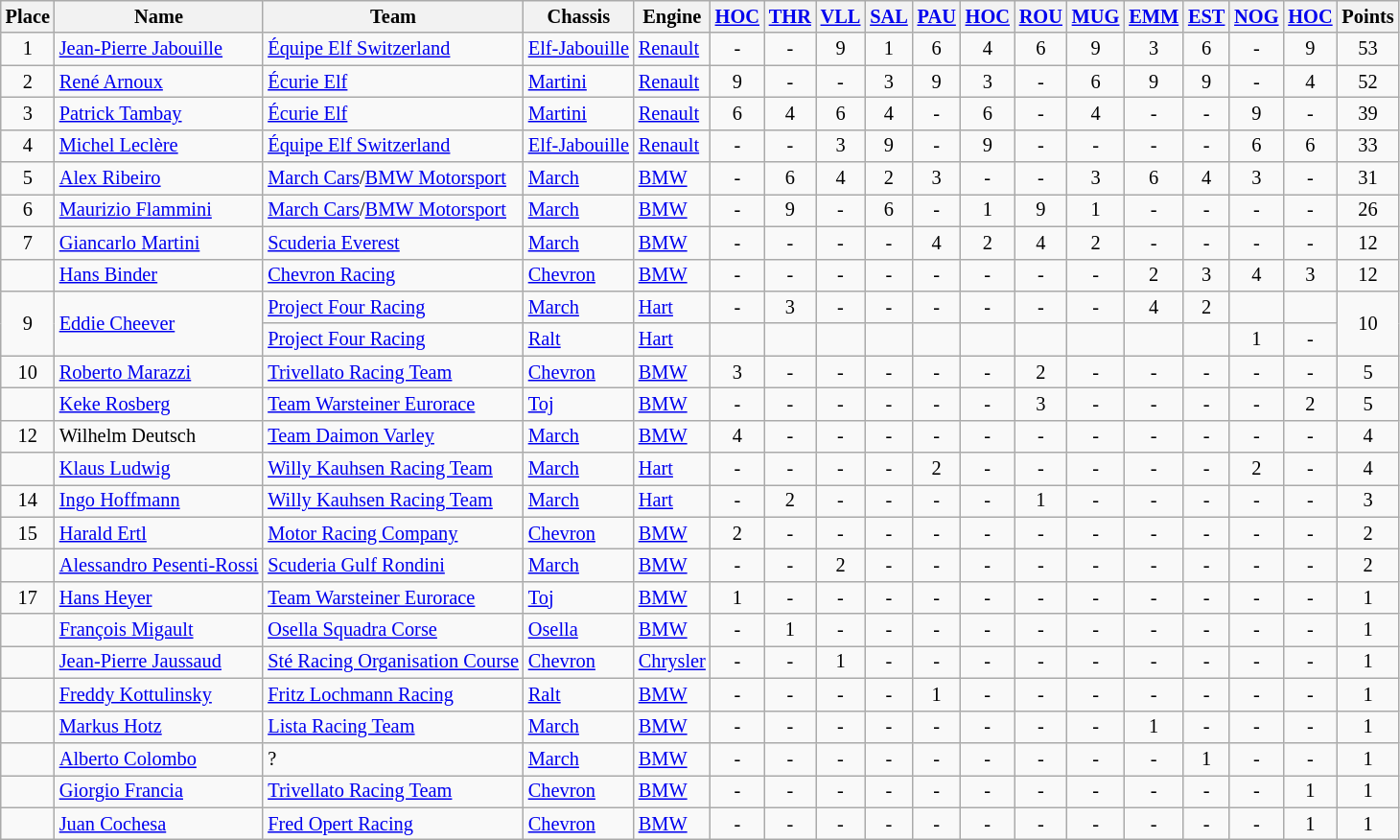<table class="wikitable" style="font-size: 85%; text-align:center">
<tr>
<th>Place</th>
<th>Name</th>
<th>Team</th>
<th>Chassis</th>
<th>Engine</th>
<th><a href='#'>HOC</a><br></th>
<th><a href='#'>THR</a><br></th>
<th><a href='#'>VLL</a><br></th>
<th><a href='#'>SAL</a><br></th>
<th><a href='#'>PAU</a><br></th>
<th><a href='#'>HOC</a><br></th>
<th><a href='#'>ROU</a><br></th>
<th><a href='#'>MUG</a><br></th>
<th><a href='#'>EMM</a><br></th>
<th><a href='#'>EST</a><br></th>
<th><a href='#'>NOG</a><br></th>
<th><a href='#'>HOC</a><br></th>
<th>Points</th>
</tr>
<tr>
<td>1</td>
<td align="left"> <a href='#'>Jean-Pierre Jabouille</a></td>
<td align="left"><a href='#'>Équipe Elf Switzerland</a></td>
<td align="left"><a href='#'>Elf-Jabouille</a></td>
<td align="left"><a href='#'>Renault</a></td>
<td>-</td>
<td>-</td>
<td>9</td>
<td>1</td>
<td>6</td>
<td>4</td>
<td>6</td>
<td>9</td>
<td>3</td>
<td>6</td>
<td>-</td>
<td>9</td>
<td>53</td>
</tr>
<tr>
<td>2</td>
<td align="left"> <a href='#'>René Arnoux</a></td>
<td align="left"><a href='#'>Écurie Elf</a></td>
<td align="left"><a href='#'>Martini</a></td>
<td align="left"><a href='#'>Renault</a></td>
<td>9</td>
<td>-</td>
<td>-</td>
<td>3</td>
<td>9</td>
<td>3</td>
<td>-</td>
<td>6</td>
<td>9</td>
<td>9</td>
<td>-</td>
<td>4</td>
<td>52</td>
</tr>
<tr>
<td>3</td>
<td align="left"> <a href='#'>Patrick Tambay</a></td>
<td align="left"><a href='#'>Écurie Elf</a></td>
<td align="left"><a href='#'>Martini</a></td>
<td align="left"><a href='#'>Renault</a></td>
<td>6</td>
<td>4</td>
<td>6</td>
<td>4</td>
<td>-</td>
<td>6</td>
<td>-</td>
<td>4</td>
<td>-</td>
<td>-</td>
<td>9</td>
<td>-</td>
<td>39</td>
</tr>
<tr>
<td>4</td>
<td align="left"> <a href='#'>Michel Leclère</a></td>
<td align="left"><a href='#'>Équipe Elf Switzerland</a></td>
<td align="left"><a href='#'>Elf-Jabouille</a></td>
<td align="left"><a href='#'>Renault</a></td>
<td>-</td>
<td>-</td>
<td>3</td>
<td>9</td>
<td>-</td>
<td>9</td>
<td>-</td>
<td>-</td>
<td>-</td>
<td>-</td>
<td>6</td>
<td>6</td>
<td>33</td>
</tr>
<tr>
<td>5</td>
<td align="left"> <a href='#'>Alex Ribeiro</a></td>
<td align="left"><a href='#'>March Cars</a>/<a href='#'>BMW Motorsport</a></td>
<td align="left"><a href='#'>March</a></td>
<td align="left"><a href='#'>BMW</a></td>
<td>-</td>
<td>6</td>
<td>4</td>
<td>2</td>
<td>3</td>
<td>-</td>
<td>-</td>
<td>3</td>
<td>6</td>
<td>4</td>
<td>3</td>
<td>-</td>
<td>31</td>
</tr>
<tr>
<td>6</td>
<td align="left"> <a href='#'>Maurizio Flammini</a></td>
<td align="left"><a href='#'>March Cars</a>/<a href='#'>BMW Motorsport</a></td>
<td align="left"><a href='#'>March</a></td>
<td align="left"><a href='#'>BMW</a></td>
<td>-</td>
<td>9</td>
<td>-</td>
<td>6</td>
<td>-</td>
<td>1</td>
<td>9</td>
<td>1</td>
<td>-</td>
<td>-</td>
<td>-</td>
<td>-</td>
<td>26</td>
</tr>
<tr>
<td>7</td>
<td align="left"> <a href='#'>Giancarlo Martini</a></td>
<td align="left"><a href='#'>Scuderia Everest</a></td>
<td align="left"><a href='#'>March</a></td>
<td align="left"><a href='#'>BMW</a></td>
<td>-</td>
<td>-</td>
<td>-</td>
<td>-</td>
<td>4</td>
<td>2</td>
<td>4</td>
<td>2</td>
<td>-</td>
<td>-</td>
<td>-</td>
<td>-</td>
<td>12</td>
</tr>
<tr>
<td></td>
<td align="left"> <a href='#'>Hans Binder</a></td>
<td align="left"><a href='#'>Chevron Racing</a></td>
<td align="left"><a href='#'>Chevron</a></td>
<td align="left"><a href='#'>BMW</a></td>
<td>-</td>
<td>-</td>
<td>-</td>
<td>-</td>
<td>-</td>
<td>-</td>
<td>-</td>
<td>-</td>
<td>2</td>
<td>3</td>
<td>4</td>
<td>3</td>
<td>12</td>
</tr>
<tr>
<td rowspan=2>9</td>
<td rowspan=2 align="left"> <a href='#'>Eddie Cheever</a></td>
<td align="left"><a href='#'>Project Four Racing</a></td>
<td align="left"><a href='#'>March</a></td>
<td align="left"><a href='#'>Hart</a></td>
<td>-</td>
<td>3</td>
<td>-</td>
<td>-</td>
<td>-</td>
<td>-</td>
<td>-</td>
<td>-</td>
<td>4</td>
<td>2</td>
<td></td>
<td></td>
<td rowspan=2>10</td>
</tr>
<tr>
<td align="left"><a href='#'>Project Four Racing</a></td>
<td align="left"><a href='#'>Ralt</a></td>
<td align="left"><a href='#'>Hart</a></td>
<td></td>
<td></td>
<td></td>
<td></td>
<td></td>
<td></td>
<td></td>
<td></td>
<td></td>
<td></td>
<td>1</td>
<td>-</td>
</tr>
<tr>
<td>10</td>
<td align="left"> <a href='#'>Roberto Marazzi</a></td>
<td align="left"><a href='#'>Trivellato Racing Team</a></td>
<td align="left"><a href='#'>Chevron</a></td>
<td align="left"><a href='#'>BMW</a></td>
<td>3</td>
<td>-</td>
<td>-</td>
<td>-</td>
<td>-</td>
<td>-</td>
<td>2</td>
<td>-</td>
<td>-</td>
<td>-</td>
<td>-</td>
<td>-</td>
<td>5</td>
</tr>
<tr>
<td></td>
<td align="left"> <a href='#'>Keke Rosberg</a></td>
<td align="left"><a href='#'>Team Warsteiner Eurorace</a></td>
<td align="left"><a href='#'>Toj</a></td>
<td align="left"><a href='#'>BMW</a></td>
<td>-</td>
<td>-</td>
<td>-</td>
<td>-</td>
<td>-</td>
<td>-</td>
<td>3</td>
<td>-</td>
<td>-</td>
<td>-</td>
<td>-</td>
<td>2</td>
<td>5</td>
</tr>
<tr>
<td>12</td>
<td align="left"> Wilhelm Deutsch</td>
<td align="left"><a href='#'>Team Daimon Varley</a></td>
<td align="left"><a href='#'>March</a></td>
<td align="left"><a href='#'>BMW</a></td>
<td>4</td>
<td>-</td>
<td>-</td>
<td>-</td>
<td>-</td>
<td>-</td>
<td>-</td>
<td>-</td>
<td>-</td>
<td>-</td>
<td>-</td>
<td>-</td>
<td>4</td>
</tr>
<tr>
<td></td>
<td align="left"> <a href='#'>Klaus Ludwig</a></td>
<td align="left"><a href='#'>Willy Kauhsen Racing Team</a></td>
<td align="left"><a href='#'>March</a></td>
<td align="left"><a href='#'>Hart</a></td>
<td>-</td>
<td>-</td>
<td>-</td>
<td>-</td>
<td>2</td>
<td>-</td>
<td>-</td>
<td>-</td>
<td>-</td>
<td>-</td>
<td>2</td>
<td>-</td>
<td>4</td>
</tr>
<tr>
<td>14</td>
<td align="left"> <a href='#'>Ingo Hoffmann</a></td>
<td align="left"><a href='#'>Willy Kauhsen Racing Team</a></td>
<td align="left"><a href='#'>March</a></td>
<td align="left"><a href='#'>Hart</a></td>
<td>-</td>
<td>2</td>
<td>-</td>
<td>-</td>
<td>-</td>
<td>-</td>
<td>1</td>
<td>-</td>
<td>-</td>
<td>-</td>
<td>-</td>
<td>-</td>
<td>3</td>
</tr>
<tr>
<td>15</td>
<td align="left"> <a href='#'>Harald Ertl</a></td>
<td align="left"><a href='#'>Motor Racing Company</a></td>
<td align="left"><a href='#'>Chevron</a></td>
<td align="left"><a href='#'>BMW</a></td>
<td>2</td>
<td>-</td>
<td>-</td>
<td>-</td>
<td>-</td>
<td>-</td>
<td>-</td>
<td>-</td>
<td>-</td>
<td>-</td>
<td>-</td>
<td>-</td>
<td>2</td>
</tr>
<tr>
<td></td>
<td align="left"> <a href='#'>Alessandro Pesenti-Rossi</a></td>
<td align="left"><a href='#'>Scuderia Gulf Rondini</a></td>
<td align="left"><a href='#'>March</a></td>
<td align="left"><a href='#'>BMW</a></td>
<td>-</td>
<td>-</td>
<td>2</td>
<td>-</td>
<td>-</td>
<td>-</td>
<td>-</td>
<td>-</td>
<td>-</td>
<td>-</td>
<td>-</td>
<td>-</td>
<td>2</td>
</tr>
<tr>
<td>17</td>
<td align="left"> <a href='#'>Hans Heyer</a></td>
<td align="left"><a href='#'>Team Warsteiner Eurorace</a></td>
<td align="left"><a href='#'>Toj</a></td>
<td align="left"><a href='#'>BMW</a></td>
<td>1</td>
<td>-</td>
<td>-</td>
<td>-</td>
<td>-</td>
<td>-</td>
<td>-</td>
<td>-</td>
<td>-</td>
<td>-</td>
<td>-</td>
<td>-</td>
<td>1</td>
</tr>
<tr>
<td></td>
<td align="left"> <a href='#'>François Migault</a></td>
<td align="left"><a href='#'>Osella Squadra Corse</a></td>
<td align="left"><a href='#'>Osella</a></td>
<td align="left"><a href='#'>BMW</a></td>
<td>-</td>
<td>1</td>
<td>-</td>
<td>-</td>
<td>-</td>
<td>-</td>
<td>-</td>
<td>-</td>
<td>-</td>
<td>-</td>
<td>-</td>
<td>-</td>
<td>1</td>
</tr>
<tr>
<td></td>
<td align="left"> <a href='#'>Jean-Pierre Jaussaud</a></td>
<td align="left"><a href='#'>Sté Racing Organisation Course</a></td>
<td align="left"><a href='#'>Chevron</a></td>
<td align="left"><a href='#'>Chrysler</a></td>
<td>-</td>
<td>-</td>
<td>1</td>
<td>-</td>
<td>-</td>
<td>-</td>
<td>-</td>
<td>-</td>
<td>-</td>
<td>-</td>
<td>-</td>
<td>-</td>
<td>1</td>
</tr>
<tr>
<td></td>
<td align="left"> <a href='#'>Freddy Kottulinsky</a></td>
<td align="left"><a href='#'>Fritz Lochmann Racing</a></td>
<td align="left"><a href='#'>Ralt</a></td>
<td align="left"><a href='#'>BMW</a></td>
<td>-</td>
<td>-</td>
<td>-</td>
<td>-</td>
<td>1</td>
<td>-</td>
<td>-</td>
<td>-</td>
<td>-</td>
<td>-</td>
<td>-</td>
<td>-</td>
<td>1</td>
</tr>
<tr>
<td></td>
<td align="left"> <a href='#'>Markus Hotz</a></td>
<td align="left"><a href='#'>Lista Racing Team</a></td>
<td align="left"><a href='#'>March</a></td>
<td align="left"><a href='#'>BMW</a></td>
<td>-</td>
<td>-</td>
<td>-</td>
<td>-</td>
<td>-</td>
<td>-</td>
<td>-</td>
<td>-</td>
<td>1</td>
<td>-</td>
<td>-</td>
<td>-</td>
<td>1</td>
</tr>
<tr>
<td></td>
<td align="left"> <a href='#'>Alberto Colombo</a></td>
<td align="left">?</td>
<td align="left"><a href='#'>March</a></td>
<td align="left"><a href='#'>BMW</a></td>
<td>-</td>
<td>-</td>
<td>-</td>
<td>-</td>
<td>-</td>
<td>-</td>
<td>-</td>
<td>-</td>
<td>-</td>
<td>1</td>
<td>-</td>
<td>-</td>
<td>1</td>
</tr>
<tr>
<td></td>
<td align="left"> <a href='#'>Giorgio Francia</a></td>
<td align="left"><a href='#'>Trivellato Racing Team</a></td>
<td align="left"><a href='#'>Chevron</a></td>
<td align="left"><a href='#'>BMW</a></td>
<td>-</td>
<td>-</td>
<td>-</td>
<td>-</td>
<td>-</td>
<td>-</td>
<td>-</td>
<td>-</td>
<td>-</td>
<td>-</td>
<td>-</td>
<td>1</td>
<td>1</td>
</tr>
<tr>
<td></td>
<td align="left"> <a href='#'>Juan Cochesa</a></td>
<td align="left"><a href='#'>Fred Opert Racing</a></td>
<td align="left"><a href='#'>Chevron</a></td>
<td align="left"><a href='#'>BMW</a></td>
<td>-</td>
<td>-</td>
<td>-</td>
<td>-</td>
<td>-</td>
<td>-</td>
<td>-</td>
<td>-</td>
<td>-</td>
<td>-</td>
<td>-</td>
<td>1</td>
<td>1</td>
</tr>
</table>
